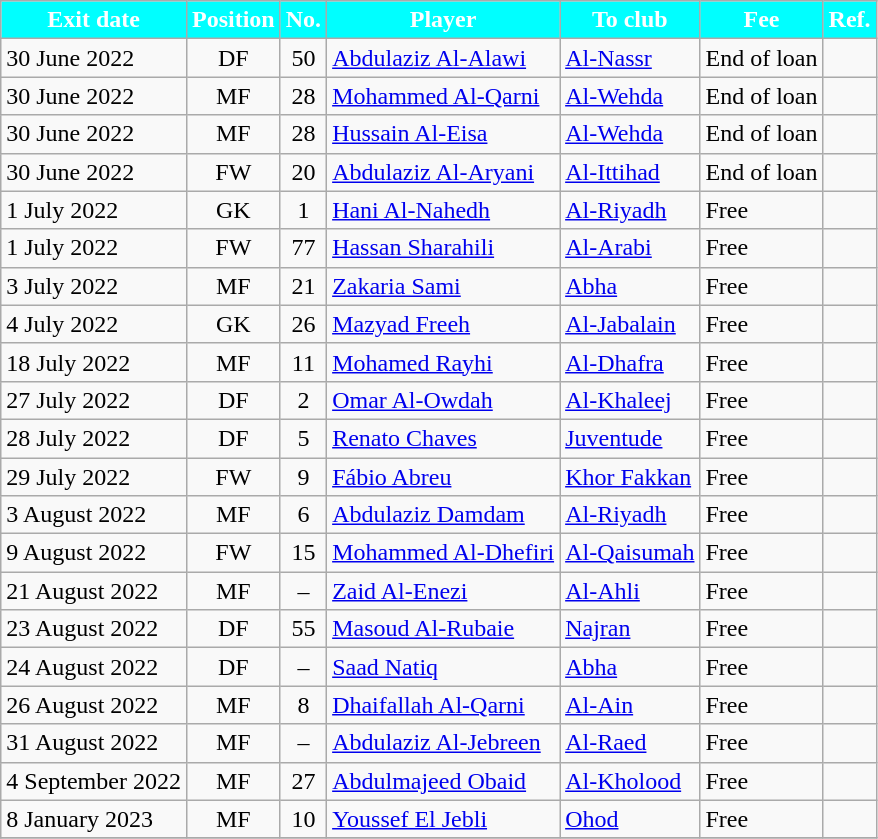<table class="wikitable sortable">
<tr>
<th style="background:cyan; color:white;"><strong>Exit date</strong></th>
<th style="background:cyan; color:white;"><strong>Position</strong></th>
<th style="background:cyan; color:white;"><strong>No.</strong></th>
<th style="background:cyan; color:white;"><strong>Player</strong></th>
<th style="background:cyan; color:white;"><strong>To club</strong></th>
<th style="background:cyan; color:white;"><strong>Fee</strong></th>
<th style="background:cyan; color:white;"><strong>Ref.</strong></th>
</tr>
<tr>
<td>30 June 2022</td>
<td style="text-align:center;">DF</td>
<td style="text-align:center;">50</td>
<td style="text-align:left;"> <a href='#'>Abdulaziz Al-Alawi</a></td>
<td style="text-align:left;"> <a href='#'>Al-Nassr</a></td>
<td>End of loan</td>
<td></td>
</tr>
<tr>
<td>30 June 2022</td>
<td style="text-align:center;">MF</td>
<td style="text-align:center;">28</td>
<td style="text-align:left;"> <a href='#'>Mohammed Al-Qarni</a></td>
<td style="text-align:left;"> <a href='#'>Al-Wehda</a></td>
<td>End of loan</td>
<td></td>
</tr>
<tr>
<td>30 June 2022</td>
<td style="text-align:center;">MF</td>
<td style="text-align:center;">28</td>
<td style="text-align:left;"> <a href='#'>Hussain Al-Eisa</a></td>
<td style="text-align:left;"> <a href='#'>Al-Wehda</a></td>
<td>End of loan</td>
<td></td>
</tr>
<tr>
<td>30 June 2022</td>
<td style="text-align:center;">FW</td>
<td style="text-align:center;">20</td>
<td style="text-align:left;"> <a href='#'>Abdulaziz Al-Aryani</a></td>
<td style="text-align:left;"> <a href='#'>Al-Ittihad</a></td>
<td>End of loan</td>
<td></td>
</tr>
<tr>
<td>1 July 2022</td>
<td style="text-align:center;">GK</td>
<td style="text-align:center;">1</td>
<td style="text-align:left;"> <a href='#'>Hani Al-Nahedh</a></td>
<td style="text-align:left;"> <a href='#'>Al-Riyadh</a></td>
<td>Free</td>
<td></td>
</tr>
<tr>
<td>1 July 2022</td>
<td style="text-align:center;">FW</td>
<td style="text-align:center;">77</td>
<td style="text-align:left;"> <a href='#'>Hassan Sharahili</a></td>
<td style="text-align:left;"> <a href='#'>Al-Arabi</a></td>
<td>Free</td>
<td></td>
</tr>
<tr>
<td>3 July 2022</td>
<td style="text-align:center;">MF</td>
<td style="text-align:center;">21</td>
<td style="text-align:left;"> <a href='#'>Zakaria Sami</a></td>
<td style="text-align:left;"> <a href='#'>Abha</a></td>
<td>Free</td>
<td></td>
</tr>
<tr>
<td>4 July 2022</td>
<td style="text-align:center;">GK</td>
<td style="text-align:center;">26</td>
<td style="text-align:left;"> <a href='#'>Mazyad Freeh</a></td>
<td style="text-align:left;"> <a href='#'>Al-Jabalain</a></td>
<td>Free</td>
<td></td>
</tr>
<tr>
<td>18 July 2022</td>
<td style="text-align:center;">MF</td>
<td style="text-align:center;">11</td>
<td style="text-align:left;"> <a href='#'>Mohamed Rayhi</a></td>
<td style="text-align:left;"> <a href='#'>Al-Dhafra</a></td>
<td>Free</td>
<td></td>
</tr>
<tr>
<td>27 July 2022</td>
<td style="text-align:center;">DF</td>
<td style="text-align:center;">2</td>
<td style="text-align:left;"> <a href='#'>Omar Al-Owdah</a></td>
<td style="text-align:left;"> <a href='#'>Al-Khaleej</a></td>
<td>Free</td>
<td></td>
</tr>
<tr>
<td>28 July 2022</td>
<td style="text-align:center;">DF</td>
<td style="text-align:center;">5</td>
<td style="text-align:left;"> <a href='#'>Renato Chaves</a></td>
<td style="text-align:left;"> <a href='#'>Juventude</a></td>
<td>Free</td>
<td></td>
</tr>
<tr>
<td>29 July 2022</td>
<td style="text-align:center;">FW</td>
<td style="text-align:center;">9</td>
<td style="text-align:left;"> <a href='#'>Fábio Abreu</a></td>
<td style="text-align:left;"> <a href='#'>Khor Fakkan</a></td>
<td>Free</td>
<td></td>
</tr>
<tr>
<td>3 August 2022</td>
<td style="text-align:center;">MF</td>
<td style="text-align:center;">6</td>
<td style="text-align:left;"> <a href='#'>Abdulaziz Damdam</a></td>
<td style="text-align:left;"> <a href='#'>Al-Riyadh</a></td>
<td>Free</td>
<td></td>
</tr>
<tr>
<td>9 August 2022</td>
<td style="text-align:center;">FW</td>
<td style="text-align:center;">15</td>
<td style="text-align:left;"> <a href='#'>Mohammed Al-Dhefiri</a></td>
<td style="text-align:left;"> <a href='#'>Al-Qaisumah</a></td>
<td>Free</td>
<td></td>
</tr>
<tr>
<td>21 August 2022</td>
<td style="text-align:center;">MF</td>
<td style="text-align:center;">–</td>
<td style="text-align:left;"> <a href='#'>Zaid Al-Enezi</a></td>
<td style="text-align:left;"> <a href='#'>Al-Ahli</a></td>
<td>Free</td>
<td></td>
</tr>
<tr>
<td>23 August 2022</td>
<td style="text-align:center;">DF</td>
<td style="text-align:center;">55</td>
<td style="text-align:left;"> <a href='#'>Masoud Al-Rubaie</a></td>
<td style="text-align:left;"> <a href='#'>Najran</a></td>
<td>Free</td>
<td></td>
</tr>
<tr>
<td>24 August 2022</td>
<td style="text-align:center;">DF</td>
<td style="text-align:center;">–</td>
<td style="text-align:left;"> <a href='#'>Saad Natiq</a></td>
<td style="text-align:left;"> <a href='#'>Abha</a></td>
<td>Free</td>
<td></td>
</tr>
<tr>
<td>26 August 2022</td>
<td style="text-align:center;">MF</td>
<td style="text-align:center;">8</td>
<td style="text-align:left;"> <a href='#'>Dhaifallah Al-Qarni</a></td>
<td style="text-align:left;"> <a href='#'>Al-Ain</a></td>
<td>Free</td>
<td></td>
</tr>
<tr>
<td>31 August 2022</td>
<td style="text-align:center;">MF</td>
<td style="text-align:center;">–</td>
<td style="text-align:left;"> <a href='#'>Abdulaziz Al-Jebreen</a></td>
<td style="text-align:left;"> <a href='#'>Al-Raed</a></td>
<td>Free</td>
<td></td>
</tr>
<tr>
<td>4 September 2022</td>
<td style="text-align:center;">MF</td>
<td style="text-align:center;">27</td>
<td style="text-align:left;"> <a href='#'>Abdulmajeed Obaid</a></td>
<td style="text-align:left;"> <a href='#'>Al-Kholood</a></td>
<td>Free</td>
<td></td>
</tr>
<tr>
<td>8 January 2023</td>
<td style="text-align:center;">MF</td>
<td style="text-align:center;">10</td>
<td style="text-align:left;"> <a href='#'>Youssef El Jebli</a></td>
<td style="text-align:left;"> <a href='#'>Ohod</a></td>
<td>Free</td>
<td></td>
</tr>
<tr>
</tr>
</table>
